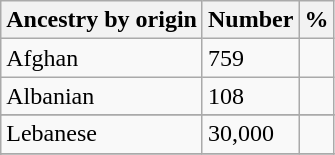<table class="wikitable sortable" font-size:75%">
<tr>
<th>Ancestry by origin</th>
<th>Number</th>
<th>%</th>
</tr>
<tr>
<td>Afghan</td>
<td>759</td>
<td></td>
</tr>
<tr>
<td>Albanian</td>
<td>108</td>
<td></td>
</tr>
<tr>
</tr>
<tr>
<td>Lebanese</td>
<td>30,000</td>
<td></td>
</tr>
<tr>
</tr>
<tr class="sortbottom">
</tr>
<tr>
</tr>
</table>
